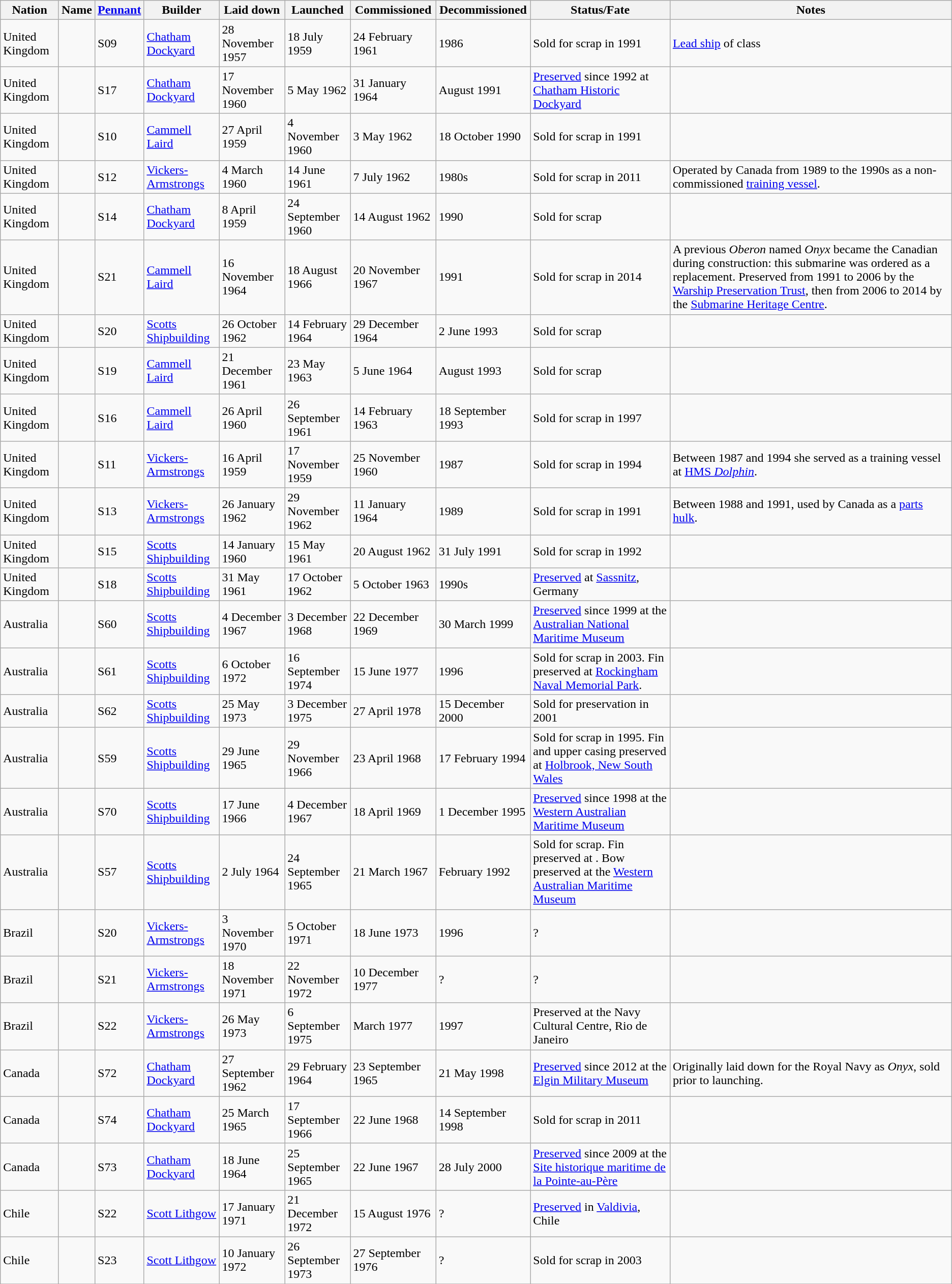<table class="wikitable sortable nowraplinks">
<tr>
<th>Nation</th>
<th>Name</th>
<th><a href='#'>Pennant</a></th>
<th>Builder</th>
<th data-sort-type="date">Laid down</th>
<th data-sort-type="date">Launched</th>
<th data-sort-type="date">Commissioned</th>
<th data-sort-type="date">Decommissioned</th>
<th>Status/Fate</th>
<th>Notes</th>
</tr>
<tr>
<td>United Kingdom</td>
<td data-sort-value=Oberon></td>
<td>S09</td>
<td><a href='#'>Chatham Dockyard</a></td>
<td>28 November 1957</td>
<td>18 July 1959</td>
<td>24 February 1961</td>
<td>1986</td>
<td>Sold for scrap in 1991</td>
<td><a href='#'>Lead ship</a> of class</td>
</tr>
<tr>
<td>United Kingdom</td>
<td data-sort-value=Ocelot></td>
<td>S17</td>
<td><a href='#'>Chatham Dockyard</a></td>
<td>17 November 1960</td>
<td>5 May 1962</td>
<td>31 January 1964</td>
<td>August 1991</td>
<td><a href='#'>Preserved</a> since 1992 at <a href='#'>Chatham Historic Dockyard</a></td>
<td></td>
</tr>
<tr>
<td>United Kingdom</td>
<td data-sort-value=Odin></td>
<td>S10</td>
<td><a href='#'>Cammell Laird</a></td>
<td>27 April 1959</td>
<td>4 November 1960</td>
<td>3 May 1962</td>
<td>18 October 1990</td>
<td>Sold for scrap in 1991</td>
<td></td>
</tr>
<tr>
<td>United Kingdom</td>
<td data-sort-value=Olympus></td>
<td>S12</td>
<td><a href='#'>Vickers-Armstrongs</a></td>
<td>4 March 1960</td>
<td>14 June 1961</td>
<td>7 July 1962</td>
<td>1980s</td>
<td>Sold for scrap in 2011</td>
<td>Operated by Canada from 1989 to the 1990s as a non-commissioned <a href='#'>training vessel</a>.</td>
</tr>
<tr>
<td>United Kingdom</td>
<td data-sort-value=Onslaught></td>
<td>S14</td>
<td><a href='#'>Chatham Dockyard</a></td>
<td>8 April 1959</td>
<td>24 September 1960</td>
<td>14 August 1962</td>
<td>1990</td>
<td>Sold for scrap</td>
<td></td>
</tr>
<tr>
<td>United Kingdom</td>
<td data-sort-value=Onyx></td>
<td>S21</td>
<td><a href='#'>Cammell Laird</a></td>
<td>16 November 1964</td>
<td>18 August 1966</td>
<td>20 November 1967</td>
<td>1991</td>
<td>Sold for scrap in 2014</td>
<td>A previous <em>Oberon</em> named <em>Onyx</em> became the Canadian  during construction: this submarine was ordered as a replacement. Preserved from 1991 to 2006 by the <a href='#'>Warship Preservation Trust</a>, then from 2006 to 2014 by the <a href='#'>Submarine Heritage Centre</a>.</td>
</tr>
<tr>
<td>United Kingdom</td>
<td data-sort-value=Opportune></td>
<td>S20</td>
<td><a href='#'>Scotts Shipbuilding</a></td>
<td>26 October 1962</td>
<td>14 February 1964</td>
<td>29 December 1964</td>
<td>2 June 1993</td>
<td>Sold for scrap</td>
<td></td>
</tr>
<tr>
<td>United Kingdom</td>
<td data-sort-value=Opossum></td>
<td>S19</td>
<td><a href='#'>Cammell Laird</a></td>
<td>21 December 1961</td>
<td>23 May 1963</td>
<td>5 June 1964</td>
<td>August 1993</td>
<td>Sold for scrap</td>
<td></td>
</tr>
<tr>
<td>United Kingdom</td>
<td data-sort-value=Oracle></td>
<td>S16</td>
<td><a href='#'>Cammell Laird</a></td>
<td>26 April 1960</td>
<td>26 September 1961</td>
<td>14 February 1963</td>
<td>18 September 1993</td>
<td>Sold for scrap in 1997</td>
<td></td>
</tr>
<tr>
<td>United Kingdom</td>
<td data-sort-value=Orpheus></td>
<td>S11</td>
<td><a href='#'>Vickers-Armstrongs</a></td>
<td>16 April 1959</td>
<td>17 November 1959</td>
<td>25 November 1960</td>
<td>1987</td>
<td>Sold for scrap in 1994</td>
<td>Between 1987 and 1994 she served as a training vessel at <a href='#'>HMS <em>Dolphin</em></a>.</td>
</tr>
<tr>
<td>United Kingdom</td>
<td data-sort-value=Osiris></td>
<td>S13</td>
<td><a href='#'>Vickers-Armstrongs</a></td>
<td>26 January 1962</td>
<td>29 November 1962</td>
<td>11 January 1964</td>
<td>1989</td>
<td>Sold for scrap in 1991</td>
<td>Between 1988 and 1991, used by Canada as a <a href='#'>parts hulk</a>.</td>
</tr>
<tr>
<td>United Kingdom</td>
<td data-sort-value=Otter></td>
<td>S15</td>
<td><a href='#'>Scotts Shipbuilding</a></td>
<td>14 January 1960</td>
<td>15 May 1961</td>
<td>20 August 1962</td>
<td>31 July 1991</td>
<td>Sold for scrap in 1992</td>
<td></td>
</tr>
<tr>
<td>United Kingdom</td>
<td data-sort-value=Otus></td>
<td>S18</td>
<td><a href='#'>Scotts Shipbuilding</a></td>
<td>31 May 1961</td>
<td>17 October 1962</td>
<td>5 October 1963</td>
<td>1990s</td>
<td><a href='#'>Preserved</a> at <a href='#'>Sassnitz</a>, Germany</td>
<td></td>
</tr>
<tr>
<td>Australia</td>
<td data-sort-value=Onslow></td>
<td>S60</td>
<td><a href='#'>Scotts Shipbuilding</a></td>
<td>4 December 1967</td>
<td>3 December 1968</td>
<td>22 December 1969</td>
<td>30 March 1999</td>
<td><a href='#'>Preserved</a> since 1999 at the <a href='#'>Australian National Maritime Museum</a></td>
<td></td>
</tr>
<tr>
<td>Australia</td>
<td data-sort-value=Orion></td>
<td>S61</td>
<td><a href='#'>Scotts Shipbuilding</a></td>
<td>6 October 1972</td>
<td>16 September 1974</td>
<td>15 June 1977</td>
<td>1996</td>
<td>Sold for scrap in 2003. Fin preserved at <a href='#'>Rockingham Naval Memorial Park</a>.</td>
<td></td>
</tr>
<tr>
<td>Australia</td>
<td data-sort-value=Otama></td>
<td>S62</td>
<td><a href='#'>Scotts Shipbuilding</a></td>
<td>25 May 1973</td>
<td>3 December 1975</td>
<td>27 April 1978</td>
<td>15 December 2000</td>
<td>Sold for preservation in 2001</td>
<td></td>
</tr>
<tr>
<td>Australia</td>
<td data-sort-value=Otway></td>
<td>S59</td>
<td><a href='#'>Scotts Shipbuilding</a></td>
<td>29 June 1965</td>
<td>29 November 1966</td>
<td>23 April 1968</td>
<td>17 February 1994</td>
<td>Sold for scrap in 1995. Fin and upper casing preserved at <a href='#'>Holbrook, New South Wales</a></td>
<td></td>
</tr>
<tr>
<td>Australia</td>
<td data-sort-value=Ovens></td>
<td>S70</td>
<td><a href='#'>Scotts Shipbuilding</a></td>
<td>17 June 1966</td>
<td>4 December 1967</td>
<td>18 April 1969</td>
<td>1 December 1995</td>
<td><a href='#'>Preserved</a> since 1998 at the <a href='#'>Western Australian Maritime Museum</a></td>
<td></td>
</tr>
<tr>
<td>Australia</td>
<td data-sort-value=Oxley></td>
<td>S57</td>
<td><a href='#'>Scotts Shipbuilding</a></td>
<td>2 July 1964</td>
<td>24 September 1965</td>
<td>21 March 1967</td>
<td>February 1992</td>
<td>Sold for scrap. Fin preserved at . Bow preserved at the <a href='#'>Western Australian Maritime Museum</a></td>
<td></td>
</tr>
<tr>
<td>Brazil</td>
<td data-sort-value=Humaita></td>
<td>S20</td>
<td><a href='#'>Vickers-Armstrongs</a></td>
<td>3 November 1970</td>
<td>5 October 1971</td>
<td>18 June 1973</td>
<td>1996</td>
<td>?</td>
<td></td>
</tr>
<tr>
<td>Brazil</td>
<td data-sort-value=Tonelero></td>
<td>S21</td>
<td><a href='#'>Vickers-Armstrongs</a></td>
<td>18 November 1971</td>
<td>22 November 1972</td>
<td>10 December 1977</td>
<td>? </td>
<td>?</td>
<td></td>
</tr>
<tr>
<td>Brazil</td>
<td data-sort-value=Riachuelo></td>
<td>S22</td>
<td><a href='#'>Vickers-Armstrongs</a></td>
<td>26 May 1973</td>
<td>6 September 1975</td>
<td>March 1977</td>
<td>1997</td>
<td>Preserved at the Navy Cultural Centre, Rio de Janeiro</td>
<td></td>
</tr>
<tr>
<td>Canada</td>
<td data-sort-value=Ojubwa></td>
<td>S72</td>
<td><a href='#'>Chatham Dockyard</a></td>
<td>27 September 1962</td>
<td>29 February 1964</td>
<td>23 September 1965</td>
<td>21 May 1998</td>
<td><a href='#'>Preserved</a> since 2012 at the <a href='#'>Elgin Military Museum</a></td>
<td>Originally laid down for the Royal Navy as <em>Onyx</em>, sold prior to launching.</td>
</tr>
<tr>
<td>Canada</td>
<td data-sort-value=Okanagan></td>
<td>S74</td>
<td><a href='#'>Chatham Dockyard</a></td>
<td>25 March 1965</td>
<td>17 September 1966</td>
<td>22 June 1968</td>
<td>14 September 1998</td>
<td>Sold for scrap in 2011</td>
<td></td>
</tr>
<tr>
<td>Canada</td>
<td data-sort-value=Onondaga></td>
<td>S73</td>
<td><a href='#'>Chatham Dockyard</a></td>
<td>18 June 1964</td>
<td>25 September 1965</td>
<td>22 June 1967</td>
<td>28 July 2000</td>
<td><a href='#'>Preserved</a> since 2009 at the <a href='#'>Site historique maritime de la Pointe-au-Père</a></td>
<td></td>
</tr>
<tr>
<td>Chile</td>
<td data-sort-value=O'Brien></td>
<td>S22</td>
<td data-sort-value=Scotts2><a href='#'>Scott Lithgow</a></td>
<td>17 January 1971</td>
<td>21 December 1972</td>
<td>15 August 1976</td>
<td>? </td>
<td><a href='#'>Preserved</a> in <a href='#'>Valdivia</a>, Chile</td>
<td></td>
</tr>
<tr>
<td>Chile</td>
<td data-sort-value=Hyatt></td>
<td>S23</td>
<td data-sort-value=Scotts2><a href='#'>Scott Lithgow</a></td>
<td>10 January 1972</td>
<td>26 September 1973</td>
<td>27 September 1976</td>
<td>? </td>
<td>Sold for scrap in 2003</td>
<td></td>
</tr>
<tr>
</tr>
</table>
